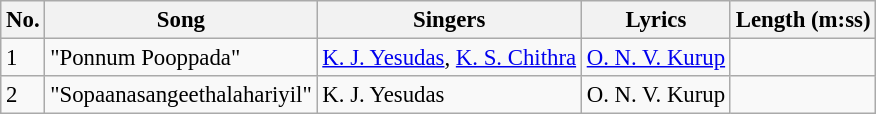<table class="wikitable" style="font-size:95%;">
<tr>
<th>No.</th>
<th>Song</th>
<th>Singers</th>
<th>Lyrics</th>
<th>Length (m:ss)</th>
</tr>
<tr>
<td>1</td>
<td>"Ponnum Pooppada"</td>
<td><a href='#'>K. J. Yesudas</a>, <a href='#'>K. S. Chithra</a></td>
<td><a href='#'>O. N. V. Kurup</a></td>
<td></td>
</tr>
<tr>
<td>2</td>
<td>"Sopaanasangeethalahariyil"</td>
<td>K. J. Yesudas</td>
<td>O. N. V. Kurup</td>
<td></td>
</tr>
</table>
